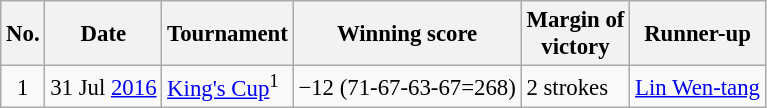<table class="wikitable" style="font-size:95%;">
<tr>
<th>No.</th>
<th>Date</th>
<th>Tournament</th>
<th>Winning score</th>
<th>Margin of<br>victory</th>
<th>Runner-up</th>
</tr>
<tr>
<td align=center>1</td>
<td align=right>31 Jul <a href='#'>2016</a></td>
<td><a href='#'>King's Cup</a><sup>1</sup></td>
<td>−12 (71-67-63-67=268)</td>
<td>2 strokes</td>
<td> <a href='#'>Lin Wen-tang</a></td>
</tr>
</table>
